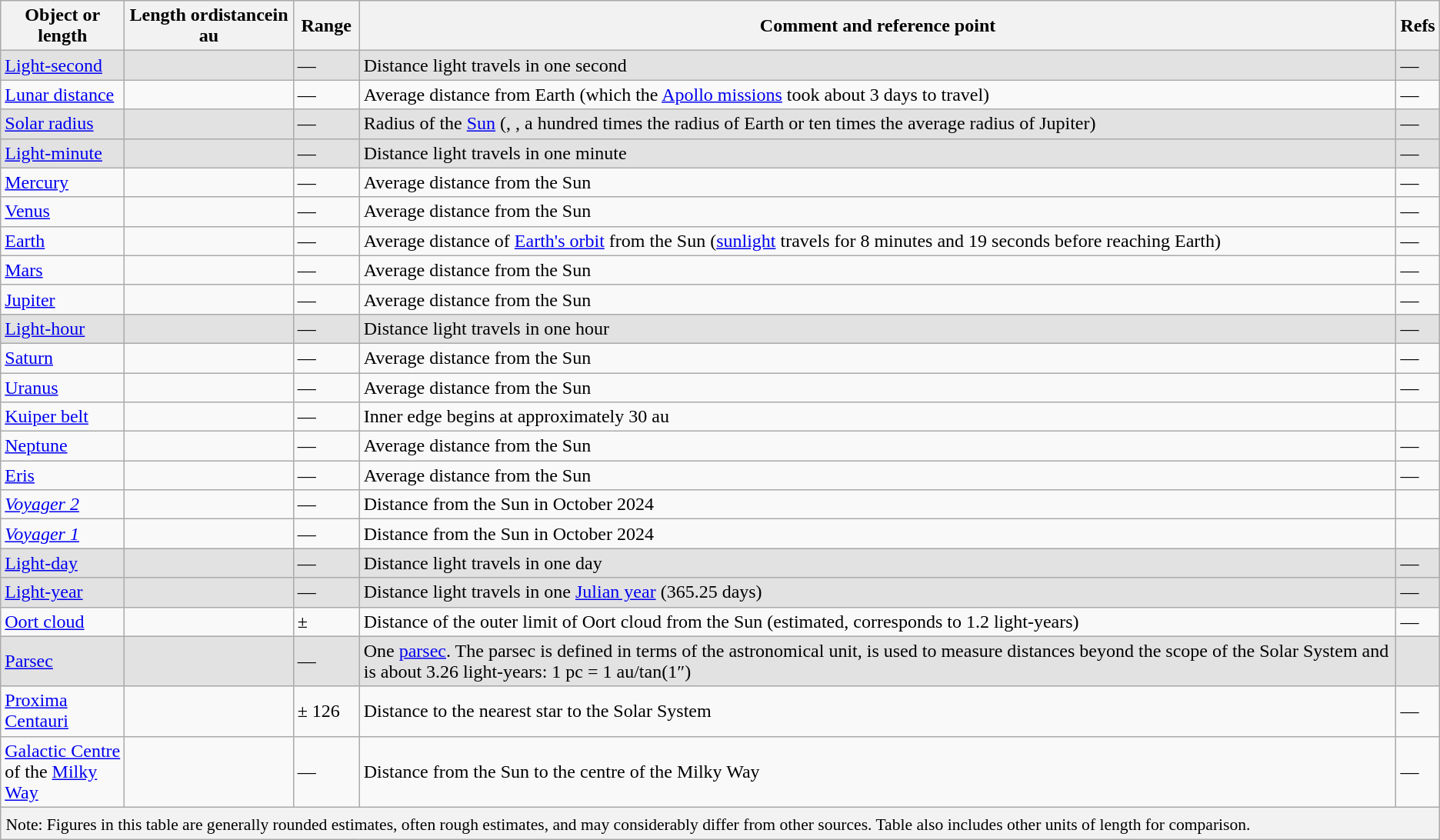<table class="wikitable sortable">
<tr>
<th width= 100>Object or length</th>
<th>Length ordistancein au</th>
<th width= 50 class="unsortable">Range</th>
<th class="unsortable">Comment and reference point</th>
<th width= 25 class="unsortable">Refs</th>
</tr>
<tr style="background-color: #e2e2e2">
<td><a href='#'>Light-second</a></td>
<td align=right></td>
<td>—</td>
<td>Distance light travels in one second</td>
<td>—</td>
</tr>
<tr>
<td><a href='#'>Lunar distance</a></td>
<td align=right></td>
<td>—</td>
<td>Average distance from Earth (which the <a href='#'>Apollo missions</a> took about 3 days to travel)</td>
<td>—</td>
</tr>
<tr style="background-color: #e2e2e2">
<td><a href='#'>Solar radius</a></td>
<td align=right></td>
<td>—</td>
<td>Radius of the <a href='#'>Sun</a> (, , a hundred times the radius of Earth or ten times the average radius of Jupiter)</td>
<td>—</td>
</tr>
<tr style="background-color: #e2e2e2">
<td><a href='#'>Light-minute</a></td>
<td align=right></td>
<td>—</td>
<td>Distance light travels in one minute</td>
<td>—</td>
</tr>
<tr>
<td><a href='#'>Mercury</a></td>
<td align=right></td>
<td>—</td>
<td>Average distance from the Sun</td>
<td>—</td>
</tr>
<tr>
<td><a href='#'>Venus</a></td>
<td align=right></td>
<td>—</td>
<td>Average distance from the Sun</td>
<td>—</td>
</tr>
<tr>
<td><a href='#'>Earth</a></td>
<td align=right></td>
<td>—</td>
<td>Average distance of <a href='#'>Earth's orbit</a> from the Sun (<a href='#'>sunlight</a> travels for 8 minutes and 19 seconds before reaching Earth)</td>
<td>—</td>
</tr>
<tr>
<td><a href='#'>Mars</a></td>
<td align=right></td>
<td>—</td>
<td>Average distance from the Sun</td>
<td>—</td>
</tr>
<tr>
<td><a href='#'>Jupiter</a></td>
<td align=right></td>
<td>—</td>
<td>Average distance from the Sun</td>
<td>—</td>
</tr>
<tr style="background-color: #e2e2e2">
<td><a href='#'>Light-hour</a></td>
<td align=right></td>
<td>—</td>
<td>Distance light travels in one hour</td>
<td>—</td>
</tr>
<tr>
<td><a href='#'>Saturn</a></td>
<td align=right></td>
<td>—</td>
<td>Average distance from the Sun</td>
<td>—</td>
</tr>
<tr>
<td><a href='#'>Uranus</a></td>
<td align=right></td>
<td>—</td>
<td>Average distance from the Sun</td>
<td>—</td>
</tr>
<tr>
<td><a href='#'>Kuiper belt</a></td>
<td align=right></td>
<td>—</td>
<td align=left>Inner edge begins at approximately 30 au</td>
<td></td>
</tr>
<tr>
<td><a href='#'>Neptune</a></td>
<td align=right></td>
<td>—</td>
<td>Average distance from the Sun</td>
<td>—</td>
</tr>
<tr>
<td><a href='#'>Eris</a></td>
<td align=right></td>
<td>—</td>
<td>Average distance from the Sun</td>
<td>—</td>
</tr>
<tr>
<td><em><a href='#'>Voyager 2</a></em></td>
<td align=right></td>
<td>—</td>
<td>Distance from the Sun in October 2024</td>
<td></td>
</tr>
<tr>
<td><em><a href='#'>Voyager 1</a></em></td>
<td align=right></td>
<td>—</td>
<td>Distance from the Sun in October 2024</td>
<td></td>
</tr>
<tr style="background-color: #e2e2e2">
<td><a href='#'>Light-day</a></td>
<td align=right></td>
<td>—</td>
<td>Distance light travels in one day</td>
<td>—</td>
</tr>
<tr style="background-color: #e2e2e2">
<td><a href='#'>Light-year</a></td>
<td align=right></td>
<td>—</td>
<td>Distance light travels in one <a href='#'>Julian year</a> (365.25 days)</td>
<td>—</td>
</tr>
<tr>
<td><a href='#'>Oort cloud</a></td>
<td align=right></td>
<td>± </td>
<td>Distance of the outer limit of Oort cloud from the Sun (estimated, corresponds to 1.2 light-years)</td>
<td>—</td>
</tr>
<tr style="background-color: #e2e2e2">
<td><a href='#'>Parsec</a></td>
<td align=right></td>
<td>—</td>
<td>One <a href='#'>parsec</a>. The parsec is defined in terms of the astronomical unit, is used to measure distances beyond the scope of the Solar System and is about 3.26 light-years: 1 pc = 1 au/tan(1″)</td>
<td></td>
</tr>
<tr>
<td><a href='#'>Proxima Centauri</a></td>
<td align=right></td>
<td>± 126</td>
<td>Distance to the nearest star to the Solar System</td>
<td>—</td>
</tr>
<tr>
<td><a href='#'>Galactic Centre</a> of the <a href='#'>Milky Way</a></td>
<td align=right></td>
<td>—</td>
<td>Distance from the Sun to the centre of the Milky Way</td>
<td>—</td>
</tr>
<tr>
<th colspan=5 style="font-weight: normal; font-size: 0.9em; text-align: left; padding: 6px 2px 4px 4px">Note: Figures in this table are generally rounded estimates, often rough estimates, and may considerably differ from other sources. Table also includes other units of length for comparison.</th>
</tr>
</table>
